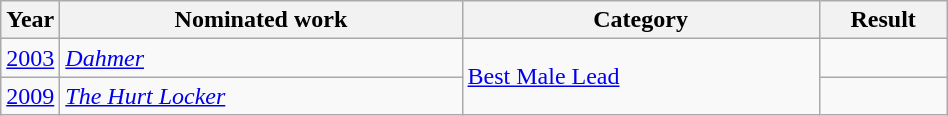<table class="wikitable sortable" width="50%">
<tr>
<th width="1%">Year</th>
<th width="45%">Nominated work</th>
<th width="40%">Category</th>
<th width="14%">Result</th>
</tr>
<tr>
<td><a href='#'>2003</a></td>
<td><em><a href='#'>Dahmer</a></em></td>
<td rowspan="2"><a href='#'>Best Male Lead</a></td>
<td></td>
</tr>
<tr>
<td><a href='#'>2009</a></td>
<td><em><a href='#'>The Hurt Locker</a></em></td>
<td></td>
</tr>
</table>
